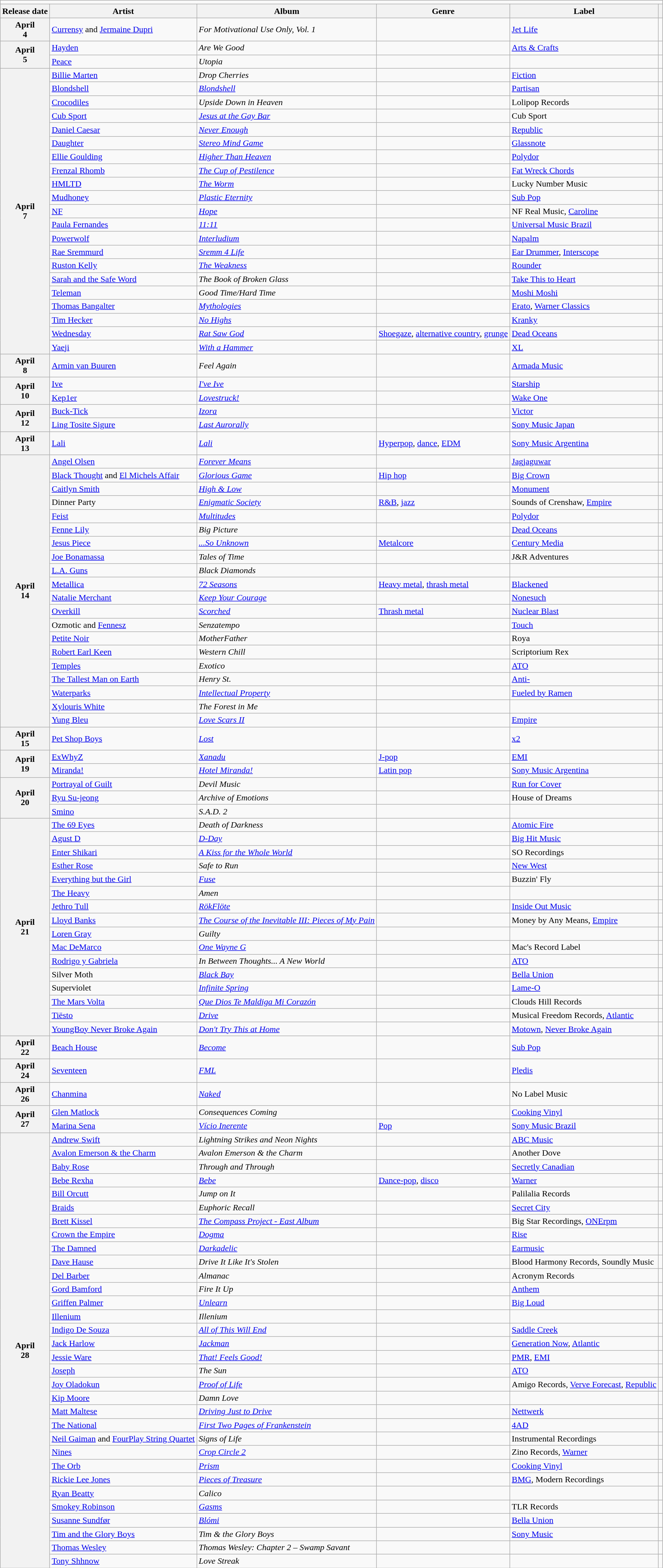<table class="wikitable plainrowheaders">
<tr>
<td colspan="6" style="text-align:center;"></td>
</tr>
<tr>
<th scope="col">Release date</th>
<th scope="col">Artist</th>
<th scope="col">Album</th>
<th scope="col">Genre</th>
<th scope="col">Label</th>
<th scope="col"></th>
</tr>
<tr>
<th scope="row" style="text-align:center;">April<br>4</th>
<td><a href='#'>Currensy</a> and <a href='#'>Jermaine Dupri</a></td>
<td><em>For Motivational Use Only, Vol. 1</em></td>
<td></td>
<td><a href='#'>Jet Life</a></td>
<td></td>
</tr>
<tr>
<th scope="row" rowspan="2" style="text-align:center;">April<br>5</th>
<td><a href='#'>Hayden</a></td>
<td><em>Are We Good</em></td>
<td></td>
<td><a href='#'>Arts & Crafts</a></td>
<td></td>
</tr>
<tr>
<td><a href='#'>Peace</a></td>
<td><em>Utopia</em></td>
<td></td>
<td></td>
<td></td>
</tr>
<tr>
<th scope="row" rowspan="21" style="text-align:center;">April<br>7</th>
<td><a href='#'>Billie Marten</a></td>
<td><em>Drop Cherries</em></td>
<td></td>
<td><a href='#'>Fiction</a></td>
<td></td>
</tr>
<tr>
<td><a href='#'>Blondshell</a></td>
<td><em><a href='#'>Blondshell</a></em></td>
<td></td>
<td><a href='#'>Partisan</a></td>
<td></td>
</tr>
<tr>
<td><a href='#'>Crocodiles</a></td>
<td><em>Upside Down in Heaven</em></td>
<td></td>
<td>Lolipop Records</td>
<td></td>
</tr>
<tr>
<td><a href='#'>Cub Sport</a></td>
<td><em><a href='#'>Jesus at the Gay Bar</a></em></td>
<td></td>
<td>Cub Sport</td>
<td></td>
</tr>
<tr>
<td><a href='#'>Daniel Caesar</a></td>
<td><em><a href='#'>Never Enough</a></em></td>
<td></td>
<td><a href='#'>Republic</a></td>
<td></td>
</tr>
<tr>
<td><a href='#'>Daughter</a></td>
<td><em><a href='#'>Stereo Mind Game</a></em></td>
<td></td>
<td><a href='#'>Glassnote</a></td>
<td></td>
</tr>
<tr>
<td><a href='#'>Ellie Goulding</a></td>
<td><em><a href='#'>Higher Than Heaven</a></em></td>
<td></td>
<td><a href='#'>Polydor</a></td>
<td></td>
</tr>
<tr>
<td><a href='#'>Frenzal Rhomb</a></td>
<td><em><a href='#'>The Cup of Pestilence</a></em></td>
<td></td>
<td><a href='#'>Fat Wreck Chords</a></td>
<td></td>
</tr>
<tr>
<td><a href='#'>HMLTD</a></td>
<td><em><a href='#'>The Worm</a></em></td>
<td></td>
<td>Lucky Number Music</td>
<td></td>
</tr>
<tr>
<td><a href='#'>Mudhoney</a></td>
<td><em><a href='#'>Plastic Eternity</a></em></td>
<td></td>
<td><a href='#'>Sub Pop</a></td>
<td></td>
</tr>
<tr>
<td><a href='#'>NF</a></td>
<td><em><a href='#'>Hope</a></em></td>
<td></td>
<td>NF Real Music, <a href='#'>Caroline</a></td>
<td></td>
</tr>
<tr>
<td><a href='#'>Paula Fernandes</a></td>
<td><em><a href='#'>11:11</a></em></td>
<td></td>
<td><a href='#'>Universal Music Brazil</a></td>
<td></td>
</tr>
<tr>
<td><a href='#'>Powerwolf</a></td>
<td><em><a href='#'>Interludium</a></em></td>
<td></td>
<td><a href='#'>Napalm</a></td>
<td></td>
</tr>
<tr>
<td><a href='#'>Rae Sremmurd</a></td>
<td><em><a href='#'>Sremm 4 Life</a></em></td>
<td></td>
<td><a href='#'>Ear Drummer</a>, <a href='#'>Interscope</a></td>
<td></td>
</tr>
<tr>
<td><a href='#'>Ruston Kelly</a></td>
<td><em><a href='#'>The Weakness</a></em></td>
<td></td>
<td><a href='#'>Rounder</a></td>
<td></td>
</tr>
<tr>
<td><a href='#'>Sarah and the Safe Word</a></td>
<td><em>The Book of Broken Glass</em></td>
<td></td>
<td><a href='#'>Take This to Heart</a></td>
<td></td>
</tr>
<tr>
<td><a href='#'>Teleman</a></td>
<td><em>Good Time/Hard Time</em></td>
<td></td>
<td><a href='#'>Moshi Moshi</a></td>
<td></td>
</tr>
<tr>
<td><a href='#'>Thomas Bangalter</a></td>
<td><em><a href='#'>Mythologies</a></em></td>
<td></td>
<td><a href='#'>Erato</a>, <a href='#'>Warner Classics</a></td>
<td></td>
</tr>
<tr>
<td><a href='#'>Tim Hecker</a></td>
<td><em><a href='#'>No Highs</a></em></td>
<td></td>
<td><a href='#'>Kranky</a></td>
<td></td>
</tr>
<tr>
<td><a href='#'>Wednesday</a></td>
<td><em><a href='#'>Rat Saw God</a></em></td>
<td><a href='#'>Shoegaze</a>, <a href='#'>alternative country</a>, <a href='#'>grunge</a></td>
<td><a href='#'>Dead Oceans</a></td>
<td></td>
</tr>
<tr>
<td><a href='#'>Yaeji</a></td>
<td><em><a href='#'>With a Hammer</a></em></td>
<td></td>
<td><a href='#'>XL</a></td>
<td></td>
</tr>
<tr>
<th scope="row" style="text-align:center;">April<br>8</th>
<td><a href='#'>Armin van Buuren</a></td>
<td><em>Feel Again</em></td>
<td></td>
<td><a href='#'>Armada Music</a></td>
<td></td>
</tr>
<tr>
<th scope="row" rowspan="2" style="text-align:center;">April<br>10</th>
<td><a href='#'>Ive</a></td>
<td><em><a href='#'>I've Ive</a></em></td>
<td></td>
<td><a href='#'>Starship</a></td>
<td></td>
</tr>
<tr>
<td><a href='#'>Kep1er</a></td>
<td><em><a href='#'>Lovestruck!</a></em></td>
<td></td>
<td><a href='#'>Wake One</a></td>
<td></td>
</tr>
<tr>
<th scope="row" rowspan="2" style="text-align:center;">April<br>12</th>
<td><a href='#'>Buck-Tick</a></td>
<td><em><a href='#'>Izora</a></em></td>
<td></td>
<td><a href='#'>Victor</a></td>
<td></td>
</tr>
<tr>
<td><a href='#'>Ling Tosite Sigure</a></td>
<td><em><a href='#'>Last Aurorally</a></em></td>
<td></td>
<td><a href='#'>Sony Music Japan</a></td>
<td></td>
</tr>
<tr>
<th scope="row" style="text-align:center;">April<br>13</th>
<td><a href='#'>Lali</a></td>
<td><em><a href='#'>Lali</a></em></td>
<td><a href='#'>Hyperpop</a>, <a href='#'>dance</a>, <a href='#'>EDM</a></td>
<td><a href='#'>Sony Music Argentina</a></td>
<td></td>
</tr>
<tr>
<th scope="row" rowspan="20" style="text-align:center;">April<br>14</th>
<td><a href='#'>Angel Olsen</a></td>
<td><em><a href='#'>Forever Means</a></em></td>
<td></td>
<td><a href='#'>Jagjaguwar</a></td>
<td></td>
</tr>
<tr>
<td><a href='#'>Black Thought</a> and <a href='#'>El Michels Affair</a></td>
<td><em><a href='#'>Glorious Game</a></em></td>
<td><a href='#'>Hip hop</a></td>
<td><a href='#'>Big Crown</a></td>
<td></td>
</tr>
<tr>
<td><a href='#'>Caitlyn Smith</a></td>
<td><em><a href='#'>High & Low</a></em></td>
<td></td>
<td><a href='#'>Monument</a></td>
<td></td>
</tr>
<tr>
<td>Dinner Party</td>
<td><em><a href='#'>Enigmatic Society</a></em></td>
<td><a href='#'>R&B</a>, <a href='#'>jazz</a></td>
<td>Sounds of Crenshaw, <a href='#'>Empire</a></td>
<td></td>
</tr>
<tr>
<td><a href='#'>Feist</a></td>
<td><em><a href='#'>Multitudes</a></em></td>
<td></td>
<td><a href='#'>Polydor</a></td>
<td></td>
</tr>
<tr>
<td><a href='#'>Fenne Lily</a></td>
<td><em>Big Picture</em></td>
<td></td>
<td><a href='#'>Dead Oceans</a></td>
<td></td>
</tr>
<tr>
<td><a href='#'>Jesus Piece</a></td>
<td><em><a href='#'>...So Unknown</a></em></td>
<td><a href='#'>Metalcore</a></td>
<td><a href='#'>Century Media</a></td>
<td></td>
</tr>
<tr>
<td><a href='#'>Joe Bonamassa</a></td>
<td><em>Tales of Time</em></td>
<td></td>
<td>J&R Adventures</td>
<td></td>
</tr>
<tr>
<td><a href='#'>L.A. Guns</a></td>
<td><em>Black Diamonds</em></td>
<td></td>
<td></td>
<td></td>
</tr>
<tr>
<td><a href='#'>Metallica</a></td>
<td><em><a href='#'>72 Seasons</a></em></td>
<td><a href='#'>Heavy metal</a>, <a href='#'>thrash metal</a></td>
<td><a href='#'>Blackened</a></td>
<td></td>
</tr>
<tr>
<td><a href='#'>Natalie Merchant</a></td>
<td><em><a href='#'>Keep Your Courage</a></em></td>
<td></td>
<td><a href='#'>Nonesuch</a></td>
<td></td>
</tr>
<tr>
<td><a href='#'>Overkill</a></td>
<td><em><a href='#'>Scorched</a></em></td>
<td><a href='#'>Thrash metal</a></td>
<td><a href='#'>Nuclear Blast</a></td>
<td></td>
</tr>
<tr>
<td>Ozmotic and <a href='#'>Fennesz</a></td>
<td><em>Senzatempo</em></td>
<td></td>
<td><a href='#'>Touch</a></td>
<td></td>
</tr>
<tr>
<td><a href='#'>Petite Noir</a></td>
<td><em>MotherFather</em></td>
<td></td>
<td>Roya</td>
<td></td>
</tr>
<tr>
<td><a href='#'>Robert Earl Keen</a></td>
<td><em>Western Chill</em></td>
<td></td>
<td>Scriptorium Rex</td>
<td></td>
</tr>
<tr>
<td><a href='#'>Temples</a></td>
<td><em>Exotico</em></td>
<td></td>
<td><a href='#'>ATO</a></td>
<td></td>
</tr>
<tr>
<td><a href='#'>The Tallest Man on Earth</a></td>
<td><em>Henry St.</em></td>
<td></td>
<td><a href='#'>Anti-</a></td>
<td></td>
</tr>
<tr>
<td><a href='#'>Waterparks</a></td>
<td><em><a href='#'>Intellectual Property</a></em></td>
<td></td>
<td><a href='#'>Fueled by Ramen</a></td>
<td></td>
</tr>
<tr>
<td><a href='#'>Xylouris White</a></td>
<td><em>The Forest in Me</em></td>
<td></td>
<td></td>
<td></td>
</tr>
<tr>
<td><a href='#'>Yung Bleu</a></td>
<td><em><a href='#'>Love Scars II</a></em></td>
<td></td>
<td><a href='#'>Empire</a></td>
<td></td>
</tr>
<tr>
<th scope="row" style="text-align:center;">April<br>15</th>
<td><a href='#'>Pet Shop Boys</a></td>
<td><em><a href='#'>Lost</a></em></td>
<td></td>
<td><a href='#'>x2</a></td>
<td></td>
</tr>
<tr>
<th scope="row" rowspan="2" style="text-align:center;">April<br>19</th>
<td><a href='#'>ExWhyZ</a></td>
<td><em><a href='#'>Xanadu</a></em></td>
<td><a href='#'>J-pop</a></td>
<td><a href='#'>EMI</a></td>
<td></td>
</tr>
<tr>
<td><a href='#'>Miranda!</a></td>
<td><em><a href='#'>Hotel Miranda!</a></em></td>
<td><a href='#'>Latin pop</a></td>
<td><a href='#'>Sony Music Argentina</a></td>
<td></td>
</tr>
<tr>
<th scope="row" rowspan="3" style="text-align:center;">April<br>20</th>
<td><a href='#'>Portrayal of Guilt</a></td>
<td><em>Devil Music</em></td>
<td></td>
<td><a href='#'>Run for Cover</a></td>
<td></td>
</tr>
<tr>
<td><a href='#'>Ryu Su-jeong</a></td>
<td><em>Archive of Emotions</em></td>
<td></td>
<td>House of Dreams</td>
<td></td>
</tr>
<tr>
<td><a href='#'>Smino</a></td>
<td><em>S.A.D. 2</em></td>
<td></td>
<td></td>
<td></td>
</tr>
<tr>
<th scope="row" rowspan="16" style="text-align:center;">April<br>21</th>
<td><a href='#'>The 69 Eyes</a></td>
<td><em>Death of Darkness</em></td>
<td></td>
<td><a href='#'>Atomic Fire</a></td>
<td></td>
</tr>
<tr>
<td><a href='#'>Agust D</a></td>
<td><em><a href='#'>D-Day</a></em></td>
<td></td>
<td><a href='#'>Big Hit Music</a></td>
<td></td>
</tr>
<tr>
<td><a href='#'>Enter Shikari</a></td>
<td><em><a href='#'>A Kiss for the Whole World</a></em></td>
<td></td>
<td>SO Recordings</td>
<td></td>
</tr>
<tr>
<td><a href='#'>Esther Rose</a></td>
<td><em>Safe to Run</em></td>
<td></td>
<td><a href='#'>New West</a></td>
<td></td>
</tr>
<tr>
<td><a href='#'>Everything but the Girl</a></td>
<td><em><a href='#'>Fuse</a></em></td>
<td></td>
<td>Buzzin' Fly</td>
<td></td>
</tr>
<tr>
<td><a href='#'>The Heavy</a></td>
<td><em>Amen</em></td>
<td></td>
<td></td>
<td></td>
</tr>
<tr>
<td><a href='#'>Jethro Tull</a></td>
<td><em><a href='#'>RökFlöte</a></em></td>
<td></td>
<td><a href='#'>Inside Out Music</a></td>
<td></td>
</tr>
<tr>
<td><a href='#'>Lloyd Banks</a></td>
<td><em><a href='#'>The Course of the Inevitable III: Pieces of My Pain</a></em></td>
<td></td>
<td>Money by Any Means, <a href='#'>Empire</a></td>
<td></td>
</tr>
<tr>
<td><a href='#'>Loren Gray</a></td>
<td><em>Guilty</em></td>
<td></td>
<td></td>
<td></td>
</tr>
<tr>
<td><a href='#'>Mac DeMarco</a></td>
<td><em><a href='#'>One Wayne G</a></em></td>
<td></td>
<td>Mac's Record Label</td>
<td></td>
</tr>
<tr>
<td><a href='#'>Rodrigo y Gabriela</a></td>
<td><em>In Between Thoughts... A New World</em></td>
<td></td>
<td><a href='#'>ATO</a></td>
<td></td>
</tr>
<tr>
<td>Silver Moth</td>
<td><em><a href='#'>Black Bay</a></em></td>
<td></td>
<td><a href='#'>Bella Union</a></td>
<td></td>
</tr>
<tr>
<td>Superviolet</td>
<td><em><a href='#'>Infinite Spring</a></em></td>
<td></td>
<td><a href='#'>Lame-O</a></td>
<td></td>
</tr>
<tr>
<td><a href='#'>The Mars Volta</a></td>
<td><em><a href='#'>Que Dios Te Maldiga Mi Corazón</a></em></td>
<td></td>
<td>Clouds Hill Records</td>
<td></td>
</tr>
<tr>
<td><a href='#'>Tiësto</a></td>
<td><em><a href='#'>Drive</a></em></td>
<td></td>
<td>Musical Freedom Records, <a href='#'>Atlantic</a></td>
<td></td>
</tr>
<tr>
<td><a href='#'>YoungBoy Never Broke Again</a></td>
<td><em><a href='#'>Don't Try This at Home</a></em></td>
<td></td>
<td><a href='#'>Motown</a>, <a href='#'>Never Broke Again</a></td>
<td></td>
</tr>
<tr>
<th scope="row" style="text-align:center;">April<br>22</th>
<td><a href='#'>Beach House</a></td>
<td><em><a href='#'>Become</a></em></td>
<td></td>
<td><a href='#'>Sub Pop</a></td>
<td></td>
</tr>
<tr>
<th scope="row" style="text-align:center;">April<br>24</th>
<td><a href='#'>Seventeen</a></td>
<td><em><a href='#'>FML</a></em></td>
<td></td>
<td><a href='#'>Pledis</a></td>
<td></td>
</tr>
<tr>
<th scope="row" style="text-align:center;">April<br>26</th>
<td><a href='#'>Chanmina</a></td>
<td><em><a href='#'>Naked</a></em></td>
<td></td>
<td>No Label Music</td>
<td></td>
</tr>
<tr>
<th scope="row" style="text-align:center;" rowspan="2">April<br>27</th>
<td><a href='#'>Glen Matlock</a></td>
<td><em>Consequences Coming</em></td>
<td></td>
<td><a href='#'>Cooking Vinyl</a></td>
<td></td>
</tr>
<tr>
<td><a href='#'>Marina Sena</a></td>
<td><em><a href='#'>Vício Inerente</a></em></td>
<td><a href='#'>Pop</a></td>
<td><a href='#'>Sony Music Brazil</a></td>
<td></td>
</tr>
<tr>
<th scope="row" rowspan="32" style="text-align:center;">April<br>28</th>
<td><a href='#'>Andrew Swift</a></td>
<td><em>Lightning Strikes and Neon Nights</em></td>
<td></td>
<td><a href='#'>ABC Music</a></td>
<td></td>
</tr>
<tr>
<td><a href='#'>Avalon Emerson & the Charm</a></td>
<td><em>Avalon Emerson & the Charm</em></td>
<td></td>
<td>Another Dove</td>
<td></td>
</tr>
<tr>
<td><a href='#'>Baby Rose</a></td>
<td><em>Through and Through</em></td>
<td></td>
<td><a href='#'>Secretly Canadian</a></td>
<td></td>
</tr>
<tr>
<td><a href='#'>Bebe Rexha</a></td>
<td><em><a href='#'>Bebe</a></em></td>
<td><a href='#'>Dance-pop</a>, <a href='#'>disco</a></td>
<td><a href='#'>Warner</a></td>
<td></td>
</tr>
<tr>
<td><a href='#'>Bill Orcutt</a></td>
<td><em>Jump on It</em></td>
<td></td>
<td>Palilalia Records</td>
<td></td>
</tr>
<tr>
<td><a href='#'>Braids</a></td>
<td><em>Euphoric Recall</em></td>
<td></td>
<td><a href='#'>Secret City</a></td>
<td></td>
</tr>
<tr>
<td><a href='#'>Brett Kissel</a></td>
<td><em><a href='#'>The Compass Project - East Album</a></em></td>
<td></td>
<td>Big Star Recordings, <a href='#'>ONErpm</a></td>
<td></td>
</tr>
<tr>
<td><a href='#'>Crown the Empire</a></td>
<td><em><a href='#'>Dogma</a></em></td>
<td></td>
<td><a href='#'>Rise</a></td>
<td></td>
</tr>
<tr>
<td><a href='#'>The Damned</a></td>
<td><em><a href='#'>Darkadelic</a></em></td>
<td></td>
<td><a href='#'>Earmusic</a></td>
<td></td>
</tr>
<tr>
<td><a href='#'>Dave Hause</a></td>
<td><em>Drive It Like It's Stolen</em></td>
<td></td>
<td>Blood Harmony Records, Soundly Music</td>
<td></td>
</tr>
<tr>
<td><a href='#'>Del Barber</a></td>
<td><em>Almanac</em></td>
<td></td>
<td>Acronym Records</td>
<td></td>
</tr>
<tr>
<td><a href='#'>Gord Bamford</a></td>
<td><em>Fire It Up</em></td>
<td></td>
<td><a href='#'>Anthem</a></td>
<td></td>
</tr>
<tr>
<td><a href='#'>Griffen Palmer</a></td>
<td><em><a href='#'>Unlearn</a></em></td>
<td></td>
<td><a href='#'>Big Loud</a></td>
<td></td>
</tr>
<tr>
<td><a href='#'>Illenium</a></td>
<td><em>Illenium</em></td>
<td></td>
<td></td>
<td></td>
</tr>
<tr>
<td><a href='#'>Indigo De Souza</a></td>
<td><em><a href='#'>All of This Will End</a></em></td>
<td></td>
<td><a href='#'>Saddle Creek</a></td>
<td></td>
</tr>
<tr>
<td><a href='#'>Jack Harlow</a></td>
<td><em><a href='#'>Jackman</a></em></td>
<td></td>
<td><a href='#'>Generation Now</a>, <a href='#'>Atlantic</a></td>
<td></td>
</tr>
<tr>
<td><a href='#'>Jessie Ware</a></td>
<td><em><a href='#'>That! Feels Good!</a></em></td>
<td></td>
<td><a href='#'>PMR</a>, <a href='#'>EMI</a></td>
<td></td>
</tr>
<tr>
<td><a href='#'>Joseph</a></td>
<td><em>The Sun</em></td>
<td></td>
<td><a href='#'>ATO</a></td>
<td></td>
</tr>
<tr>
<td><a href='#'>Joy Oladokun</a></td>
<td><em><a href='#'>Proof of Life</a></em></td>
<td></td>
<td>Amigo Records, <a href='#'>Verve Forecast</a>, <a href='#'>Republic</a></td>
<td></td>
</tr>
<tr>
<td><a href='#'>Kip Moore</a></td>
<td><em>Damn Love</em></td>
<td></td>
<td></td>
<td></td>
</tr>
<tr>
<td><a href='#'>Matt Maltese</a></td>
<td><em><a href='#'>Driving Just to Drive</a></em></td>
<td></td>
<td><a href='#'>Nettwerk</a></td>
<td></td>
</tr>
<tr>
<td><a href='#'>The National</a></td>
<td><em><a href='#'>First Two Pages of Frankenstein</a></em></td>
<td></td>
<td><a href='#'>4AD</a></td>
<td></td>
</tr>
<tr>
<td><a href='#'>Neil Gaiman</a> and <a href='#'>FourPlay String Quartet</a></td>
<td><em>Signs of Life</em></td>
<td></td>
<td>Instrumental Recordings</td>
<td></td>
</tr>
<tr>
<td><a href='#'>Nines</a></td>
<td><em><a href='#'>Crop Circle 2</a></em></td>
<td></td>
<td>Zino Records, <a href='#'>Warner</a></td>
<td></td>
</tr>
<tr>
<td><a href='#'>The Orb</a></td>
<td><em><a href='#'>Prism</a></em></td>
<td></td>
<td><a href='#'>Cooking Vinyl</a></td>
<td></td>
</tr>
<tr>
<td><a href='#'>Rickie Lee Jones</a></td>
<td><em><a href='#'>Pieces of Treasure</a></em></td>
<td></td>
<td><a href='#'>BMG</a>, Modern Recordings</td>
<td></td>
</tr>
<tr>
<td><a href='#'>Ryan Beatty</a></td>
<td><em>Calico</em></td>
<td></td>
<td></td>
<td></td>
</tr>
<tr>
<td><a href='#'>Smokey Robinson</a></td>
<td><em><a href='#'>Gasms</a></em></td>
<td></td>
<td>TLR Records</td>
<td></td>
</tr>
<tr>
<td><a href='#'>Susanne Sundfør</a></td>
<td><em><a href='#'>Blómi</a></em></td>
<td></td>
<td><a href='#'>Bella Union</a></td>
<td></td>
</tr>
<tr>
<td><a href='#'>Tim and the Glory Boys</a></td>
<td><em>Tim & the Glory Boys</em></td>
<td></td>
<td><a href='#'>Sony Music</a></td>
<td></td>
</tr>
<tr>
<td><a href='#'>Thomas Wesley</a></td>
<td><em>Thomas Wesley: Chapter 2 – Swamp Savant</em></td>
<td></td>
<td></td>
<td></td>
</tr>
<tr>
<td><a href='#'>Tony Shhnow</a></td>
<td><em>Love Streak</em></td>
<td></td>
<td></td>
<td></td>
</tr>
</table>
